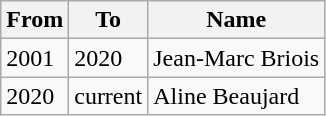<table class="wikitable">
<tr>
<th>From</th>
<th>To</th>
<th>Name</th>
</tr>
<tr>
<td>2001</td>
<td>2020</td>
<td>Jean-Marc Briois</td>
</tr>
<tr>
<td>2020</td>
<td>current</td>
<td>Aline Beaujard</td>
</tr>
</table>
